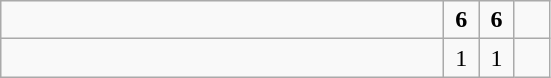<table class="wikitable">
<tr>
<td style="width:18em"><strong></strong></td>
<td align=center style="width:1em"><strong>6</strong></td>
<td align=center style="width:1em"><strong>6</strong></td>
<td align=center style="width:1em"></td>
</tr>
<tr>
<td style="width:18em"></td>
<td align=center style="width:1em">1</td>
<td align=center style="width:1em">1</td>
<td align=center style="width:1em"></td>
</tr>
</table>
